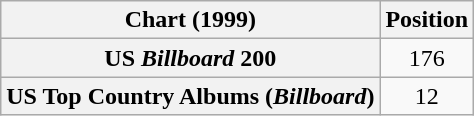<table class="wikitable sortable plainrowheaders" style="text-align:center">
<tr>
<th scope="col">Chart (1999)</th>
<th scope="col">Position</th>
</tr>
<tr>
<th scope="row">US <em>Billboard</em> 200</th>
<td>176</td>
</tr>
<tr>
<th scope="row">US Top Country Albums (<em>Billboard</em>)</th>
<td>12</td>
</tr>
</table>
